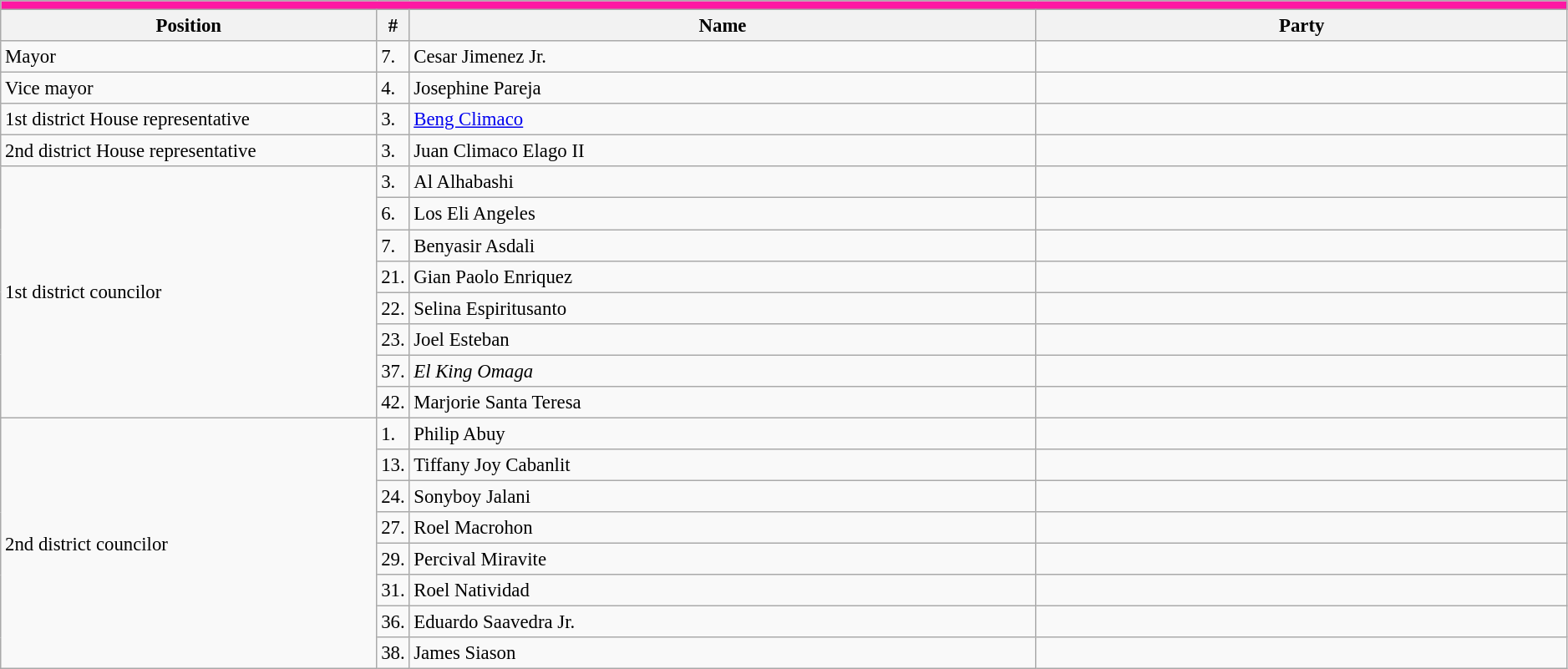<table class=wikitable style="font-size:95%" width=99%>
<tr>
<td colspan="5" bgcolor=#FE18A3></td>
</tr>
<tr>
<th width=24%>Position</th>
<th width=1%>#</th>
<th width=40%>Name</th>
<th colspan=2>Party</th>
</tr>
<tr>
<td>Mayor</td>
<td>7.</td>
<td>Cesar Jimenez Jr.</td>
<td></td>
</tr>
<tr>
<td>Vice mayor</td>
<td>4.</td>
<td>Josephine Pareja</td>
<td></td>
</tr>
<tr>
<td>1st district House representative</td>
<td>3.</td>
<td><a href='#'>Beng Climaco</a></td>
<td></td>
</tr>
<tr>
<td>2nd district House representative</td>
<td>3.</td>
<td>Juan Climaco Elago II</td>
<td></td>
</tr>
<tr>
<td rowspan="8">1st district councilor</td>
<td>3.</td>
<td>Al Alhabashi</td>
<td></td>
</tr>
<tr>
<td>6.</td>
<td>Los Eli Angeles</td>
<td></td>
</tr>
<tr>
<td>7.</td>
<td>Benyasir Asdali</td>
<td></td>
</tr>
<tr>
<td>21.</td>
<td>Gian Paolo Enriquez</td>
<td></td>
</tr>
<tr>
<td>22.</td>
<td>Selina Espiritusanto</td>
<td></td>
</tr>
<tr>
<td>23.</td>
<td>Joel Esteban</td>
<td></td>
</tr>
<tr>
<td>37.</td>
<td><em>El King Omaga</em></td>
<td></td>
</tr>
<tr>
<td>42.</td>
<td>Marjorie Santa Teresa</td>
<td></td>
</tr>
<tr>
<td rowspan="8">2nd district councilor</td>
<td>1.</td>
<td>Philip Abuy</td>
<td></td>
</tr>
<tr>
<td>13.</td>
<td>Tiffany Joy Cabanlit</td>
<td></td>
</tr>
<tr>
<td>24.</td>
<td>Sonyboy Jalani</td>
<td></td>
</tr>
<tr>
<td>27.</td>
<td>Roel Macrohon</td>
<td></td>
</tr>
<tr>
<td>29.</td>
<td>Percival Miravite</td>
<td></td>
</tr>
<tr>
<td>31.</td>
<td>Roel Natividad</td>
<td></td>
</tr>
<tr>
<td>36.</td>
<td>Eduardo Saavedra Jr.</td>
<td></td>
</tr>
<tr>
<td>38.</td>
<td>James Siason</td>
<td></td>
</tr>
</table>
